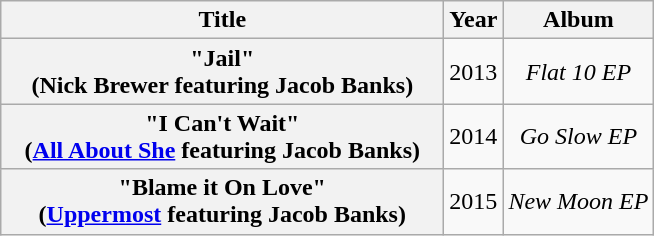<table class="wikitable plainrowheaders" style="text-align:center;">
<tr>
<th scope="col" style="width:18em;">Title</th>
<th scope="col" style="width:1em;">Year</th>
<th>Album</th>
</tr>
<tr>
<th scope="row">"Jail"<br><span>(Nick Brewer featuring Jacob Banks)</span></th>
<td>2013</td>
<td><em>Flat 10 EP</em></td>
</tr>
<tr>
<th scope="row">"I Can't Wait"<br><span>(<a href='#'>All About She</a> featuring Jacob Banks)</span></th>
<td>2014</td>
<td><em>Go Slow EP</em></td>
</tr>
<tr>
<th scope="row">"Blame it On Love"<br><span>(<a href='#'>Uppermost</a> featuring Jacob Banks)</span></th>
<td>2015</td>
<td><em>New Moon EP</em></td>
</tr>
</table>
